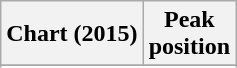<table class="wikitable plainrowheaders">
<tr>
<th>Chart (2015)</th>
<th>Peak<br>position</th>
</tr>
<tr>
</tr>
<tr>
</tr>
<tr>
</tr>
</table>
